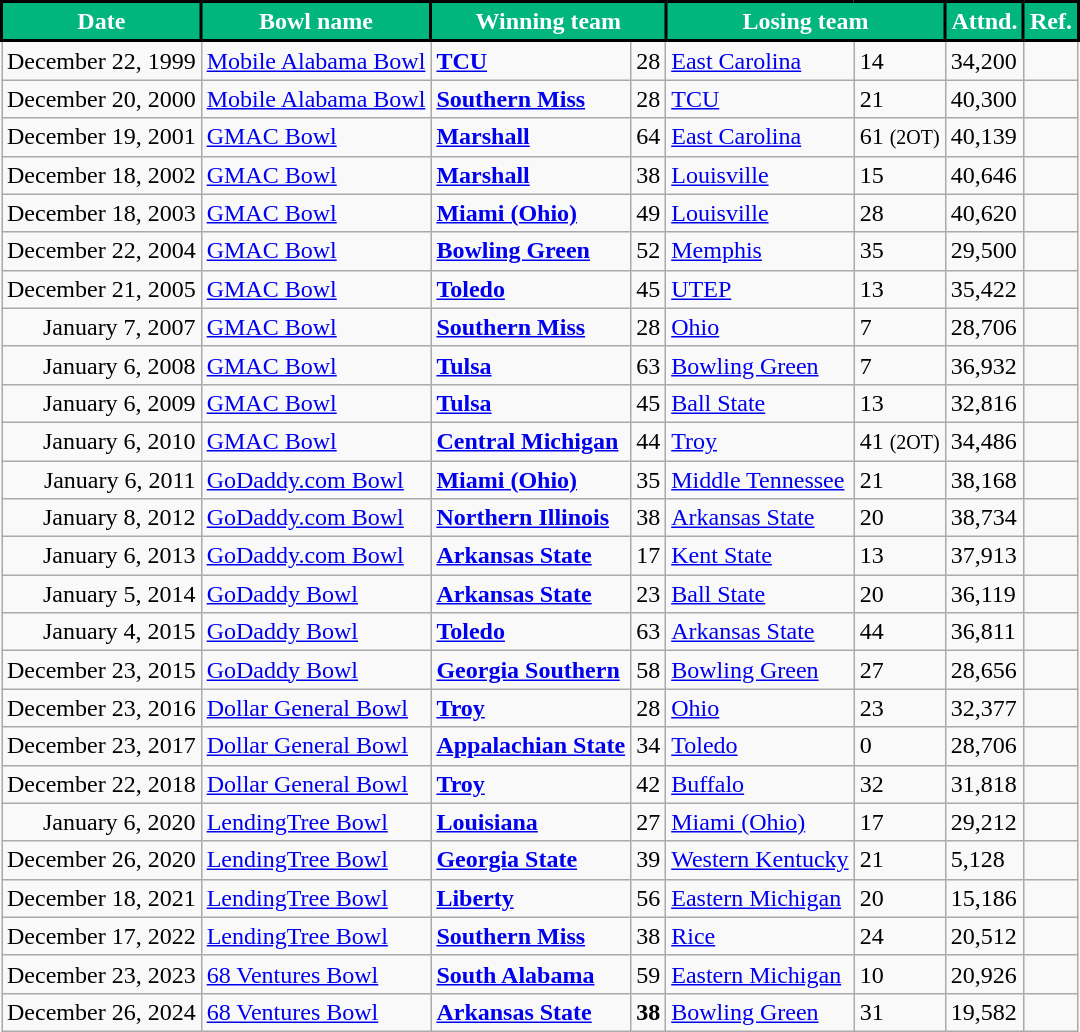<table class="wikitable">
<tr>
<th style="background:#00B67C; color:#ffffff; border: 2px solid #000000;">Date</th>
<th style="background:#00B67C; color:#ffffff; border: 2px solid #000000;">Bowl name</th>
<th style="background:#00B67C; color:#ffffff; border: 2px solid #000000;" colspan=2>Winning team</th>
<th style="background:#00B67C; color:#ffffff; border: 2px solid #000000;" colspan=2>Losing team</th>
<th style="background:#00B67C; color:#ffffff; border: 2px solid #000000;">Attnd.</th>
<th style="background:#00B67C; color:#ffffff; border: 2px solid #000000;">Ref.</th>
</tr>
<tr>
<td>December 22, 1999</td>
<td><a href='#'>Mobile Alabama Bowl</a></td>
<td><a href='#'><strong>TCU</strong></a></td>
<td>28</td>
<td><a href='#'>East Carolina</a></td>
<td>14</td>
<td>34,200</td>
<td></td>
</tr>
<tr>
<td>December 20, 2000</td>
<td><a href='#'>Mobile Alabama Bowl</a></td>
<td><a href='#'><strong>Southern Miss</strong></a></td>
<td>28</td>
<td><a href='#'>TCU</a></td>
<td>21</td>
<td>40,300</td>
<td></td>
</tr>
<tr>
<td>December 19, 2001</td>
<td><a href='#'>GMAC Bowl</a></td>
<td><a href='#'><strong>Marshall</strong></a></td>
<td>64</td>
<td><a href='#'>East Carolina</a></td>
<td>61 <small>(2OT)</small></td>
<td>40,139</td>
<td></td>
</tr>
<tr>
<td>December 18, 2002</td>
<td><a href='#'>GMAC Bowl</a></td>
<td><a href='#'><strong>Marshall</strong></a></td>
<td>38</td>
<td><a href='#'>Louisville</a></td>
<td>15</td>
<td>40,646</td>
<td></td>
</tr>
<tr>
<td>December 18, 2003</td>
<td><a href='#'>GMAC Bowl</a></td>
<td><a href='#'><strong>Miami (Ohio)</strong></a></td>
<td>49</td>
<td><a href='#'>Louisville</a></td>
<td>28</td>
<td>40,620</td>
<td></td>
</tr>
<tr>
<td>December 22, 2004</td>
<td><a href='#'>GMAC Bowl</a></td>
<td><a href='#'><strong>Bowling Green</strong></a></td>
<td>52</td>
<td><a href='#'>Memphis</a></td>
<td>35</td>
<td>29,500</td>
<td></td>
</tr>
<tr>
<td>December 21, 2005</td>
<td><a href='#'>GMAC Bowl</a></td>
<td><a href='#'><strong>Toledo</strong></a></td>
<td>45</td>
<td><a href='#'>UTEP</a></td>
<td>13</td>
<td>35,422</td>
<td></td>
</tr>
<tr>
<td align=right>January 7, 2007</td>
<td><a href='#'>GMAC Bowl</a></td>
<td><a href='#'><strong>Southern Miss</strong></a></td>
<td>28</td>
<td><a href='#'>Ohio</a></td>
<td>7</td>
<td>28,706</td>
<td></td>
</tr>
<tr>
<td align=right>January 6, 2008</td>
<td><a href='#'>GMAC Bowl</a></td>
<td><a href='#'><strong>Tulsa</strong></a></td>
<td>63</td>
<td><a href='#'>Bowling Green</a></td>
<td>7</td>
<td>36,932</td>
<td></td>
</tr>
<tr>
<td align=right>January 6, 2009</td>
<td><a href='#'>GMAC Bowl</a></td>
<td><a href='#'><strong>Tulsa</strong></a></td>
<td>45</td>
<td><a href='#'>Ball State</a></td>
<td>13</td>
<td>32,816</td>
<td></td>
</tr>
<tr>
<td align=right>January 6, 2010</td>
<td><a href='#'>GMAC Bowl</a></td>
<td><a href='#'><strong>Central Michigan</strong></a></td>
<td>44</td>
<td><a href='#'>Troy</a></td>
<td>41 <small>(2OT)</small></td>
<td>34,486</td>
<td></td>
</tr>
<tr>
<td align=right>January 6, 2011</td>
<td><a href='#'>GoDaddy.com Bowl</a></td>
<td><a href='#'><strong>Miami (Ohio)</strong></a></td>
<td>35</td>
<td><a href='#'>Middle Tennessee</a></td>
<td>21</td>
<td>38,168</td>
<td></td>
</tr>
<tr>
<td align=right>January 8, 2012</td>
<td><a href='#'>GoDaddy.com Bowl</a></td>
<td><a href='#'><strong>Northern Illinois</strong></a></td>
<td>38</td>
<td><a href='#'>Arkansas State</a></td>
<td>20</td>
<td>38,734</td>
<td></td>
</tr>
<tr>
<td align=right>January 6, 2013</td>
<td><a href='#'>GoDaddy.com Bowl</a></td>
<td><a href='#'><strong>Arkansas State</strong></a></td>
<td>17</td>
<td><a href='#'>Kent State</a></td>
<td>13</td>
<td>37,913</td>
<td></td>
</tr>
<tr>
<td align=right>January 5, 2014</td>
<td><a href='#'>GoDaddy Bowl</a></td>
<td><a href='#'><strong>Arkansas State</strong></a></td>
<td>23</td>
<td><a href='#'>Ball State</a></td>
<td>20</td>
<td>36,119</td>
<td></td>
</tr>
<tr>
<td align=right>January 4, 2015</td>
<td><a href='#'>GoDaddy Bowl</a></td>
<td><a href='#'><strong>Toledo</strong></a></td>
<td>63</td>
<td><a href='#'>Arkansas State</a></td>
<td>44</td>
<td>36,811</td>
<td></td>
</tr>
<tr>
<td>December 23, 2015</td>
<td><a href='#'>GoDaddy Bowl</a></td>
<td><a href='#'><strong>Georgia Southern</strong></a></td>
<td>58</td>
<td><a href='#'>Bowling Green</a></td>
<td>27</td>
<td>28,656</td>
<td></td>
</tr>
<tr>
<td>December 23, 2016</td>
<td><a href='#'>Dollar General Bowl</a></td>
<td><a href='#'><strong>Troy</strong></a></td>
<td>28</td>
<td><a href='#'>Ohio</a></td>
<td>23</td>
<td>32,377</td>
<td></td>
</tr>
<tr>
<td>December 23, 2017</td>
<td><a href='#'>Dollar General Bowl</a></td>
<td><a href='#'><strong>Appalachian State</strong></a></td>
<td>34</td>
<td><a href='#'>Toledo</a></td>
<td>0</td>
<td>28,706</td>
<td></td>
</tr>
<tr>
<td>December 22, 2018</td>
<td><a href='#'>Dollar General Bowl</a></td>
<td><a href='#'><strong>Troy</strong></a></td>
<td>42</td>
<td><a href='#'>Buffalo</a></td>
<td>32</td>
<td>31,818</td>
<td></td>
</tr>
<tr>
<td align=right>January 6, 2020</td>
<td><a href='#'>LendingTree Bowl</a></td>
<td><strong><a href='#'>Louisiana</a></strong></td>
<td>27</td>
<td><a href='#'>Miami (Ohio)</a></td>
<td>17</td>
<td>29,212</td>
<td></td>
</tr>
<tr>
<td>December 26, 2020</td>
<td><a href='#'>LendingTree Bowl</a></td>
<td><strong><a href='#'>Georgia State</a></strong></td>
<td>39</td>
<td><a href='#'>Western Kentucky</a></td>
<td>21</td>
<td>5,128</td>
<td></td>
</tr>
<tr>
<td>December 18, 2021</td>
<td><a href='#'>LendingTree Bowl</a></td>
<td><strong><a href='#'>Liberty</a></strong></td>
<td>56</td>
<td><a href='#'>Eastern Michigan</a></td>
<td>20</td>
<td>15,186</td>
<td></td>
</tr>
<tr>
<td>December 17, 2022</td>
<td><a href='#'>LendingTree Bowl</a></td>
<td><strong><a href='#'>Southern Miss</a></strong></td>
<td>38</td>
<td><a href='#'>Rice</a></td>
<td>24</td>
<td>20,512</td>
<td></td>
</tr>
<tr>
<td>December 23, 2023</td>
<td><a href='#'>68 Ventures Bowl</a></td>
<td><strong><a href='#'>South Alabama</a></strong></td>
<td>59</td>
<td><a href='#'>Eastern Michigan</a></td>
<td>10</td>
<td>20,926</td>
<td></td>
</tr>
<tr>
<td>December 26, 2024</td>
<td><a href='#'>68 Ventures Bowl</a></td>
<td><strong><a href='#'>Arkansas State</a></strong></td>
<td><strong>38</strong></td>
<td><a href='#'>Bowling Green</a></td>
<td>31</td>
<td>19,582</td>
<td></td>
</tr>
</table>
